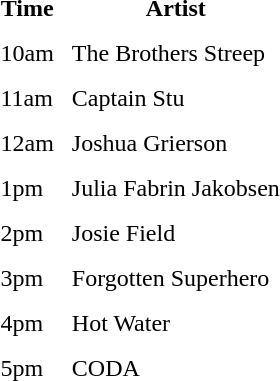<table border="0" cellpadding="5">
<tr>
<th>Time</th>
<th>Artist</th>
</tr>
<tr>
<td>10am</td>
<td>The Brothers Streep</td>
</tr>
<tr>
<td>11am</td>
<td>Captain Stu</td>
</tr>
<tr>
<td>12am</td>
<td>Joshua Grierson</td>
</tr>
<tr>
<td>1pm</td>
<td>Julia Fabrin Jakobsen</td>
</tr>
<tr>
<td>2pm</td>
<td>Josie Field</td>
</tr>
<tr>
<td>3pm</td>
<td>Forgotten Superhero</td>
</tr>
<tr>
<td>4pm</td>
<td>Hot Water</td>
</tr>
<tr>
<td>5pm</td>
<td>CODA</td>
</tr>
</table>
